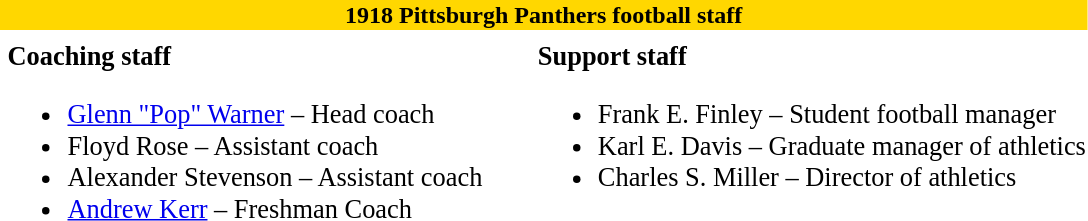<table class="toccolours" style="text-align: left;">
<tr>
<th colspan="10" style="background:gold; color:dark blue; text-align: center;"><strong>1918 Pittsburgh Panthers football staff</strong></th>
</tr>
<tr>
<td colspan="10" align="right"></td>
</tr>
<tr>
<td valign="top"></td>
<td style="font-size: 110%;" valign="top"><strong>Coaching staff</strong><br><ul><li><a href='#'>Glenn "Pop" Warner</a> – Head coach</li><li>Floyd Rose – Assistant coach</li><li>Alexander Stevenson – Assistant coach</li><li><a href='#'>Andrew Kerr</a> – Freshman Coach</li></ul></td>
<td width="25"> </td>
<td valign="top"></td>
<td style="font-size: 110%;" valign="top"><strong>Support staff</strong><br><ul><li>Frank E. Finley – Student football manager</li><li>Karl E. Davis – Graduate manager of athletics</li><li>Charles S. Miller – Director of athletics</li></ul></td>
</tr>
</table>
